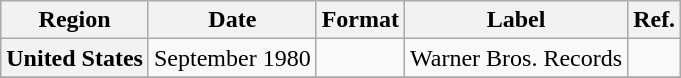<table class="wikitable plainrowheaders">
<tr>
<th scope="col">Region</th>
<th scope="col">Date</th>
<th scope="col">Format</th>
<th scope="col">Label</th>
<th scope="col">Ref.</th>
</tr>
<tr>
<th scope="row">United States</th>
<td>September 1980</td>
<td></td>
<td>Warner Bros. Records</td>
<td></td>
</tr>
<tr>
</tr>
</table>
